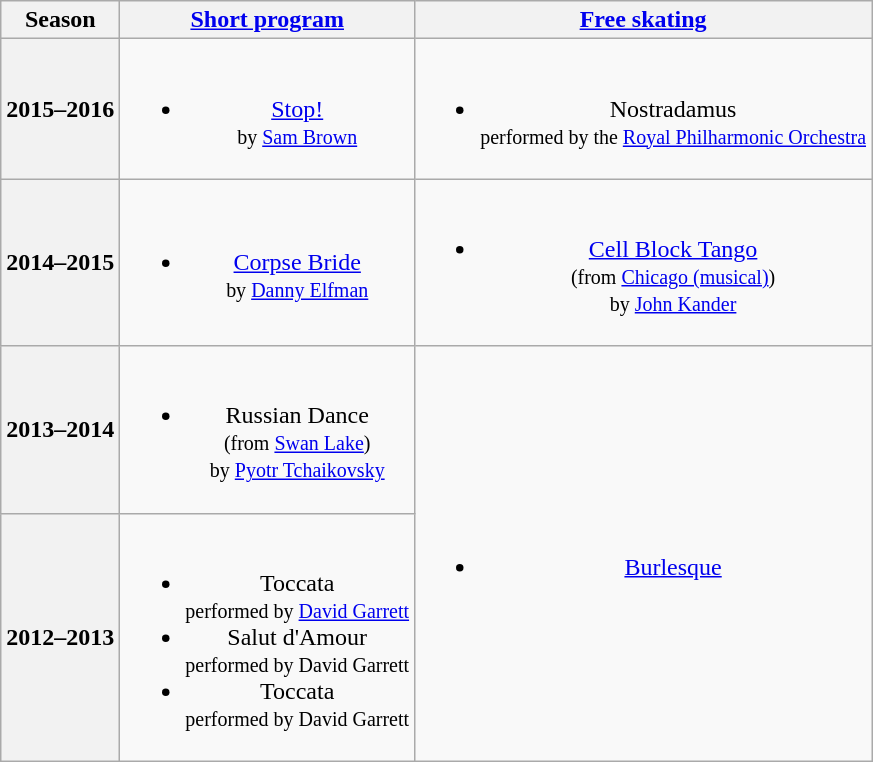<table class="wikitable" style="text-align:center">
<tr>
<th>Season</th>
<th><a href='#'>Short program</a></th>
<th><a href='#'>Free skating</a></th>
</tr>
<tr>
<th>2015–2016</th>
<td><br><ul><li><a href='#'>Stop!</a> <br><small> by <a href='#'>Sam Brown</a> </small></li></ul></td>
<td><br><ul><li>Nostradamus <br><small> performed by the <a href='#'>Royal Philharmonic Orchestra</a> </small></li></ul></td>
</tr>
<tr>
<th>2014–2015 <br> </th>
<td><br><ul><li><a href='#'>Corpse Bride</a> <br><small> by <a href='#'>Danny Elfman</a> </small></li></ul></td>
<td><br><ul><li><a href='#'>Cell Block Tango</a> <br><small> (from <a href='#'>Chicago (musical)</a>) <br> by <a href='#'>John Kander</a> </small></li></ul></td>
</tr>
<tr>
<th>2013–2014 <br> </th>
<td><br><ul><li>Russian Dance <br><small> (from <a href='#'>Swan Lake</a>) <br> by <a href='#'>Pyotr Tchaikovsky</a> </small></li></ul></td>
<td rowspan=2><br><ul><li><a href='#'>Burlesque</a></li></ul></td>
</tr>
<tr>
<th>2012–2013 <br> </th>
<td><br><ul><li>Toccata <br><small> performed by <a href='#'>David Garrett</a> </small></li><li>Salut d'Amour <br><small> performed by David Garrett </small></li><li>Toccata <br><small> performed by David Garrett </small></li></ul></td>
</tr>
</table>
